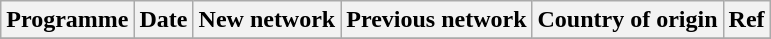<table class="wikitable plainrowheaders sortable" style="text-align:left">
<tr>
<th scope="col">Programme</th>
<th scope="col">Date</th>
<th scope="col">New network</th>
<th scope="col">Previous network</th>
<th scope="col">Country of origin</th>
<th scope="col" class="unsortable">Ref</th>
</tr>
<tr>
</tr>
</table>
